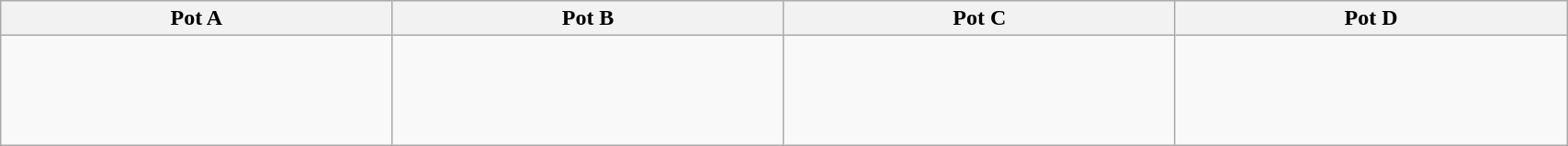<table class=wikitable width=90%>
<tr>
<th>Pot A</th>
<th>Pot B</th>
<th>Pot C</th>
<th>Pot D</th>
</tr>
<tr>
<td width=25%><br><br><br><br></td>
<td width=25%><br><br><br><br></td>
<td width=25%><br><br><br><br></td>
<td width=25%><br><br><br><br></td>
</tr>
</table>
